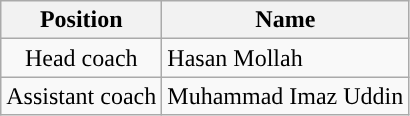<table class="wikitable" style="text-align:center;margin-left:1em;float:center">
<tr>
<th>Position</th>
<th>Name</th>
</tr>
<tr>
<td>Head coach</td>
<td style="text-align:left"> Hasan Mollah</td>
</tr>
<tr>
<td>Assistant coach</td>
<td style="text-align:left"> Muhammad Imaz Uddin</td>
</tr>
</table>
